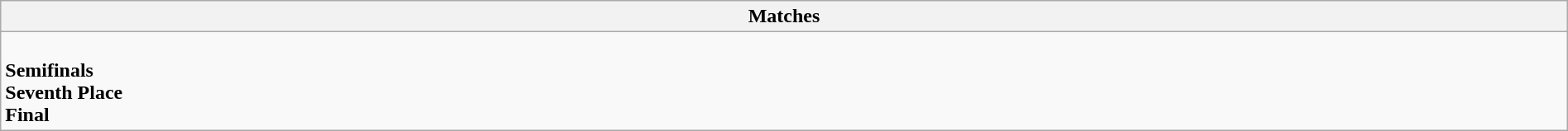<table class="wikitable collapsible collapsed" style="width:100%;">
<tr>
<th>Matches</th>
</tr>
<tr>
<td><br><strong>Semifinals</strong>

<br><strong>Seventh Place</strong>
<br><strong>Final</strong>
</td>
</tr>
</table>
